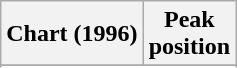<table class="wikitable">
<tr>
<th>Chart (1996)</th>
<th>Peak<br>position</th>
</tr>
<tr>
</tr>
<tr>
</tr>
</table>
